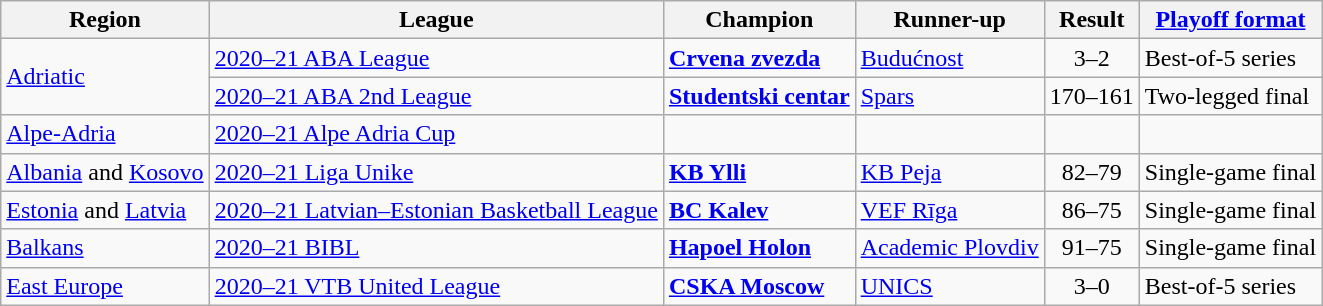<table class="wikitable">
<tr>
<th>Region</th>
<th>League</th>
<th>Champion</th>
<th>Runner-up</th>
<th>Result</th>
<th><a href='#'>Playoff format</a></th>
</tr>
<tr>
<td rowspan=2><a href='#'>Adriatic</a></td>
<td><a href='#'>2020–21 ABA League</a></td>
<td> <strong><a href='#'>Crvena zvezda</a></strong></td>
<td> <a href='#'>Budućnost</a></td>
<td align=center>3–2</td>
<td>Best-of-5 series</td>
</tr>
<tr>
<td><a href='#'>2020–21 ABA 2nd League</a></td>
<td> <strong><a href='#'>Studentski centar</a></strong></td>
<td> <a href='#'>Spars</a></td>
<td align=center>170–161</td>
<td>Two-legged final</td>
</tr>
<tr>
<td><a href='#'>Alpe-Adria</a></td>
<td><a href='#'>2020–21 Alpe Adria Cup</a></td>
<td></td>
<td></td>
<td></td>
<td></td>
</tr>
<tr>
<td><a href='#'>Albania</a> and <a href='#'>Kosovo</a></td>
<td><a href='#'>2020–21 Liga Unike</a></td>
<td> <strong><a href='#'>KB Ylli</a></strong></td>
<td> <a href='#'>KB Peja</a></td>
<td align=center>82–79</td>
<td>Single-game final</td>
</tr>
<tr>
<td><a href='#'>Estonia</a> and <a href='#'>Latvia</a></td>
<td><a href='#'>2020–21 Latvian–Estonian Basketball League</a></td>
<td> <strong><a href='#'>BC Kalev</a></strong></td>
<td> <a href='#'>VEF Rīga</a></td>
<td align=center>86–75</td>
<td>Single-game final</td>
</tr>
<tr>
<td><a href='#'>Balkans</a></td>
<td><a href='#'>2020–21 BIBL</a></td>
<td> <strong><a href='#'>Hapoel Holon</a></strong></td>
<td> <a href='#'>Academic Plovdiv</a></td>
<td align=center>91–75</td>
<td>Single-game final</td>
</tr>
<tr>
<td><a href='#'>East Europe</a></td>
<td><a href='#'>2020–21 VTB United League</a></td>
<td> <strong><a href='#'>CSKA Moscow</a></strong></td>
<td> <a href='#'>UNICS</a></td>
<td align=center>3–0</td>
<td>Best-of-5 series</td>
</tr>
</table>
